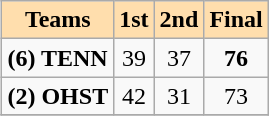<table class="wikitable" align=right>
<tr bgcolor=#ffdead align=center>
<td colspan=1><strong>Teams</strong></td>
<td colspan=1><strong>1st</strong></td>
<td colspan=1><strong>2nd</strong></td>
<td colspan=1><strong>Final</strong></td>
</tr>
<tr>
<td><strong>(6) TENN</strong></td>
<td align=center>39</td>
<td align=center>37</td>
<td align=center><strong>76</strong></td>
</tr>
<tr>
<td><strong>(2) OHST</strong></td>
<td align=center>42</td>
<td align=center>31</td>
<td align=center>73</td>
</tr>
<tr>
</tr>
</table>
